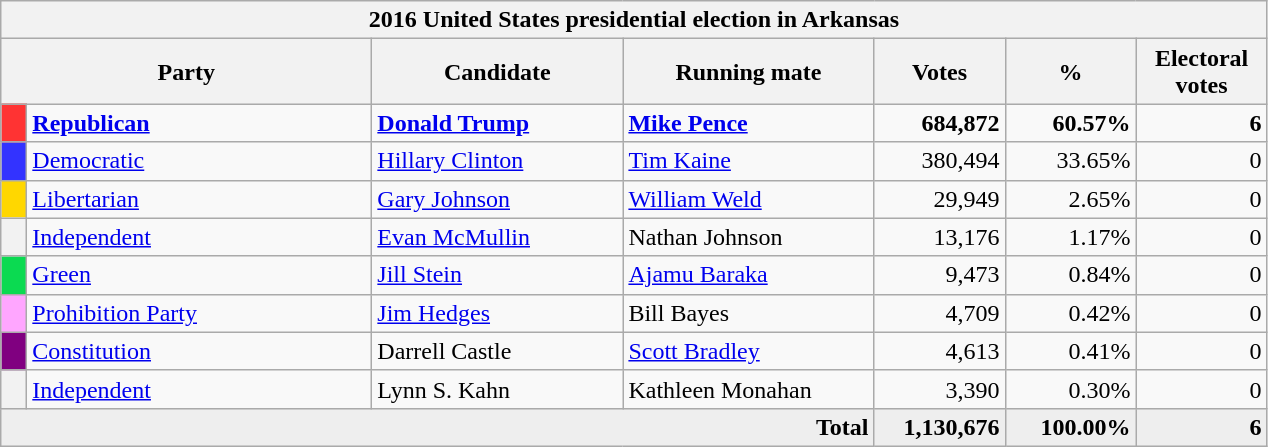<table class="wikitable">
<tr>
<th colspan="7">2016 United States presidential election in Arkansas</th>
</tr>
<tr style="background:#eee; text-align:center;">
<th colspan="2" style="width: 15em">Party</th>
<th style="width: 10em">Candidate</th>
<th style="width: 10em">Running mate</th>
<th style="width: 5em">Votes</th>
<th style="width: 5em">%</th>
<th style="width: 5em">Electoral votes</th>
</tr>
<tr>
<th style="background:#f33; width:3px;"></th>
<td style="width: 130px"><strong><a href='#'>Republican</a></strong></td>
<td><strong><a href='#'>Donald Trump</a></strong></td>
<td><strong><a href='#'>Mike Pence</a></strong></td>
<td style="text-align:right;"><strong>684,872</strong></td>
<td style="text-align:right;"><strong>60.57%</strong></td>
<td style="text-align:right;"><strong>6</strong></td>
</tr>
<tr>
<th style="background:#33f; width:3px;"></th>
<td style="width: 130px"><a href='#'>Democratic</a></td>
<td><a href='#'>Hillary Clinton</a></td>
<td><a href='#'>Tim Kaine</a></td>
<td style="text-align:right;">380,494</td>
<td style="text-align:right;">33.65%</td>
<td style="text-align:right;">0</td>
</tr>
<tr>
<th style="background:gold; width:3px;"></th>
<td style="width: 130px"><a href='#'>Libertarian</a></td>
<td><a href='#'>Gary Johnson</a></td>
<td><a href='#'>William Weld</a></td>
<td style="text-align:right;">29,949</td>
<td style="text-align:right;">2.65%</td>
<td style="text-align:right;">0</td>
</tr>
<tr>
<th style="width:3px;"></th>
<td style="width: 130px"><a href='#'>Independent</a></td>
<td><a href='#'>Evan McMullin</a></td>
<td>Nathan Johnson</td>
<td style="text-align:right;">13,176</td>
<td style="text-align:right;">1.17%</td>
<td style="text-align:right;">0</td>
</tr>
<tr>
<th style="background:#0bda51; width:3px;"></th>
<td style="width: 130px"><a href='#'>Green</a></td>
<td><a href='#'>Jill Stein</a></td>
<td><a href='#'>Ajamu Baraka</a></td>
<td style="text-align:right;">9,473</td>
<td style="text-align:right;">0.84%</td>
<td style="text-align:right;">0</td>
</tr>
<tr>
<th style="background:#ffa6ff; width:3px;"></th>
<td style="width: 130px"><a href='#'>Prohibition Party</a></td>
<td><a href='#'>Jim Hedges</a></td>
<td>Bill Bayes</td>
<td style="text-align:right;">4,709</td>
<td style="text-align:right;">0.42%</td>
<td style="text-align:right;">0</td>
</tr>
<tr>
<th style="background:purple; width:3px;"></th>
<td style="width: 130px"><a href='#'>Constitution</a></td>
<td>Darrell Castle</td>
<td><a href='#'>Scott Bradley</a></td>
<td style="text-align:right;">4,613</td>
<td style="text-align:right;">0.41%</td>
<td style="text-align:right;">0</td>
</tr>
<tr>
<th style="width:3px;"></th>
<td style="width: 130px"><a href='#'>Independent</a></td>
<td>Lynn S. Kahn</td>
<td>Kathleen Monahan</td>
<td style="text-align:right;">3,390</td>
<td style="text-align:right;">0.30%</td>
<td style="text-align:right;">0</td>
</tr>
<tr style="background:#eee; text-align:right;">
<td colspan="4"><strong>Total</strong></td>
<td><strong>1,130,676</strong></td>
<td><strong>100.00%</strong></td>
<td><strong>6</strong></td>
</tr>
</table>
